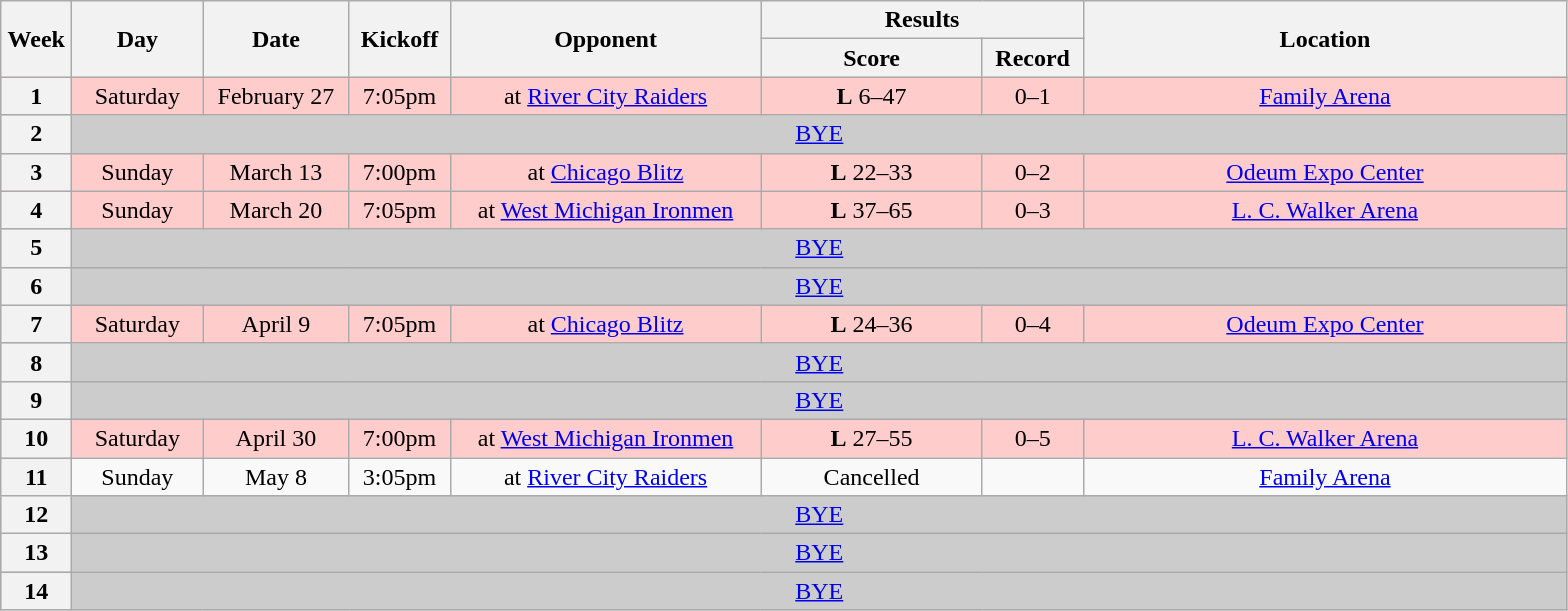<table class="wikitable">
<tr>
<th rowspan="2" width="40">Week</th>
<th rowspan="2" width="80">Day</th>
<th rowspan="2" width="90">Date</th>
<th rowspan="2" width="60">Kickoff</th>
<th rowspan="2" width="200">Opponent</th>
<th colspan="2" width="200">Results</th>
<th rowspan="2" width="315">Location</th>
</tr>
<tr>
<th width="140">Score</th>
<th width="60">Record</th>
</tr>
<tr align="center" bgcolor="#FFCCCC">
<th>1</th>
<td>Saturday</td>
<td>February 27</td>
<td>7:05pm</td>
<td>at <a href='#'>River City Raiders</a></td>
<td><strong>L</strong> 6–47</td>
<td>0–1</td>
<td><a href='#'>Family Arena</a></td>
</tr>
<tr align="center" bgcolor="#CCCCCC">
<th>2</th>
<td colSpan=7><a href='#'>BYE</a></td>
</tr>
<tr align="center" bgcolor="#FFCCCC">
<th>3</th>
<td>Sunday</td>
<td>March 13</td>
<td>7:00pm</td>
<td>at <a href='#'>Chicago Blitz</a></td>
<td><strong>L</strong> 22–33</td>
<td>0–2</td>
<td><a href='#'>Odeum Expo Center</a></td>
</tr>
<tr align="center" bgcolor="#FFCCCC">
<th>4</th>
<td>Sunday</td>
<td>March 20</td>
<td>7:05pm</td>
<td>at <a href='#'>West Michigan Ironmen</a></td>
<td><strong>L</strong> 37–65</td>
<td>0–3</td>
<td><a href='#'>L. C. Walker Arena</a></td>
</tr>
<tr align="center" bgcolor="#CCCCCC">
<th>5</th>
<td colSpan=7><a href='#'>BYE</a></td>
</tr>
<tr align="center" bgcolor="#CCCCCC">
<th>6</th>
<td colSpan=7><a href='#'>BYE</a></td>
</tr>
<tr align="center" bgcolor="#FFCCCC">
<th>7</th>
<td>Saturday</td>
<td>April 9</td>
<td>7:05pm</td>
<td>at <a href='#'>Chicago Blitz</a></td>
<td><strong>L</strong> 24–36</td>
<td>0–4</td>
<td><a href='#'>Odeum Expo Center</a></td>
</tr>
<tr align="center" bgcolor="#CCCCCC">
<th>8</th>
<td colSpan=7><a href='#'>BYE</a></td>
</tr>
<tr align="center" bgcolor="#CCCCCC">
<th>9</th>
<td colSpan=7><a href='#'>BYE</a></td>
</tr>
<tr align="center" bgcolor="#FFCCCC">
<th>10</th>
<td>Saturday</td>
<td>April 30</td>
<td>7:00pm</td>
<td>at <a href='#'>West Michigan Ironmen</a></td>
<td><strong>L</strong> 27–55</td>
<td>0–5</td>
<td><a href='#'>L. C. Walker Arena</a></td>
</tr>
<tr align="center" >
<th>11</th>
<td>Sunday</td>
<td>May 8</td>
<td>3:05pm</td>
<td>at <a href='#'>River City Raiders</a></td>
<td>Cancelled</td>
<td></td>
<td><a href='#'>Family Arena</a></td>
</tr>
<tr align="center" bgcolor="#CCCCCC">
<th>12</th>
<td colSpan=7><a href='#'>BYE</a></td>
</tr>
<tr align="center" bgcolor="#CCCCCC">
<th>13</th>
<td colSpan=7><a href='#'>BYE</a></td>
</tr>
<tr align="center" bgcolor="#CCCCCC">
<th>14</th>
<td colSpan=7><a href='#'>BYE</a></td>
</tr>
</table>
